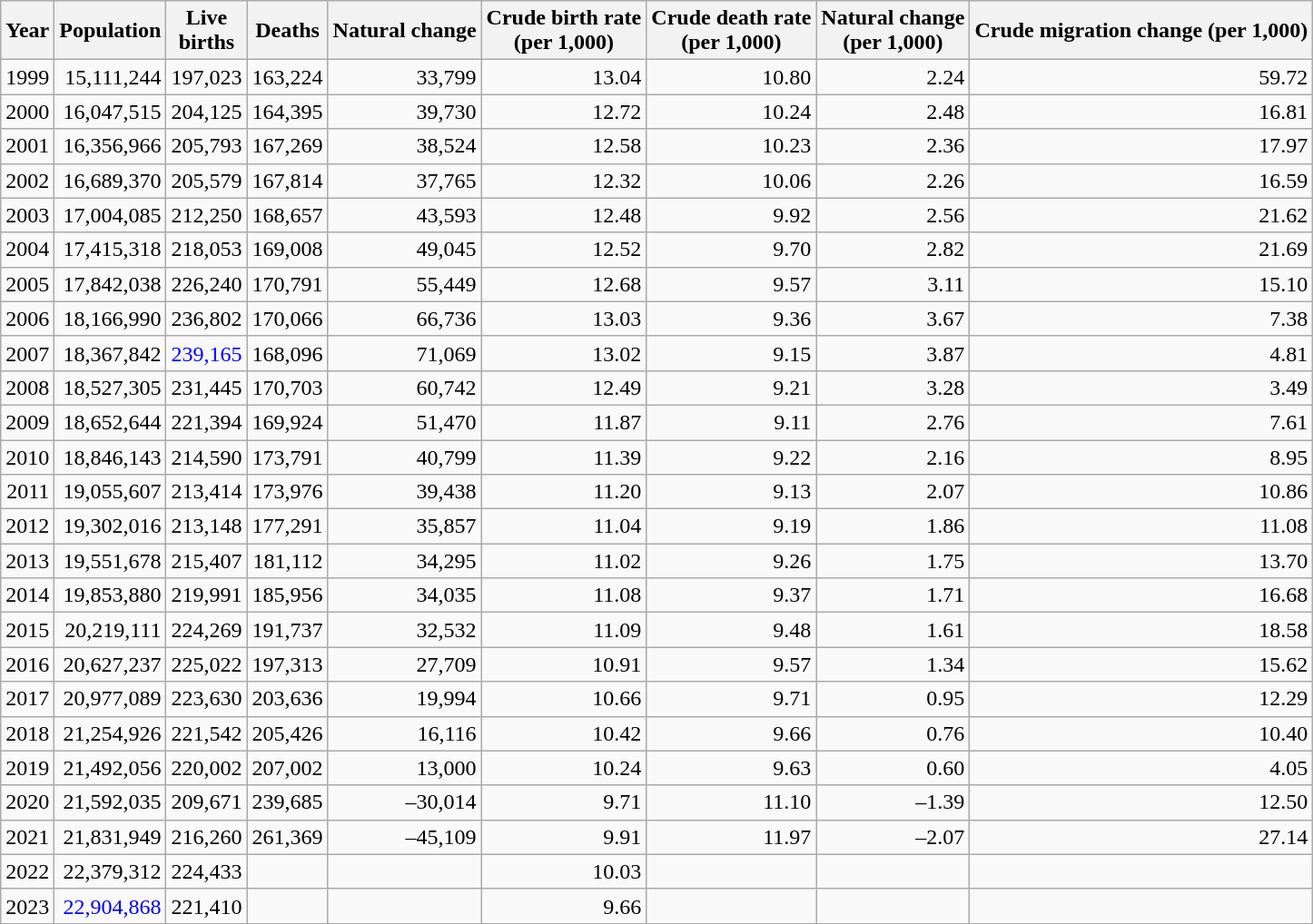<table class="wikitable sortable" style="text-align:right">
<tr>
<th>Year</th>
<th>Population</th>
<th>Live<br>births</th>
<th>Deaths</th>
<th>Natural change</th>
<th>Crude birth rate<br>(per 1,000)</th>
<th>Crude death rate<br>(per 1,000)</th>
<th>Natural change<br>(per 1,000)</th>
<th>Crude migration change (per 1,000)</th>
</tr>
<tr>
<td>1999</td>
<td>15,111,244</td>
<td>197,023</td>
<td>163,224</td>
<td>33,799</td>
<td>13.04</td>
<td>10.80</td>
<td>2.24</td>
<td>59.72</td>
</tr>
<tr>
<td>2000</td>
<td>16,047,515</td>
<td>204,125</td>
<td>164,395</td>
<td>39,730</td>
<td>12.72</td>
<td>10.24</td>
<td>2.48</td>
<td>16.81</td>
</tr>
<tr>
<td>2001</td>
<td>16,356,966</td>
<td>205,793</td>
<td>167,269</td>
<td>38,524</td>
<td>12.58</td>
<td>10.23</td>
<td>2.36</td>
<td>17.97</td>
</tr>
<tr>
<td>2002</td>
<td>16,689,370</td>
<td>205,579</td>
<td>167,814</td>
<td>37,765</td>
<td>12.32</td>
<td>10.06</td>
<td>2.26</td>
<td>16.59</td>
</tr>
<tr>
<td>2003</td>
<td>17,004,085</td>
<td>212,250</td>
<td>168,657</td>
<td>43,593</td>
<td>12.48</td>
<td>9.92</td>
<td>2.56</td>
<td>21.62</td>
</tr>
<tr>
<td>2004</td>
<td>17,415,318</td>
<td>218,053</td>
<td>169,008</td>
<td>49,045</td>
<td>12.52</td>
<td>9.70</td>
<td>2.82</td>
<td>21.69</td>
</tr>
<tr>
<td>2005</td>
<td>17,842,038</td>
<td>226,240</td>
<td>170,791</td>
<td>55,449</td>
<td>12.68</td>
<td>9.57</td>
<td>3.11</td>
<td>15.10</td>
</tr>
<tr>
<td>2006</td>
<td>18,166,990</td>
<td>236,802</td>
<td>170,066</td>
<td>66,736</td>
<td>13.03</td>
<td>9.36</td>
<td>3.67</td>
<td>7.38</td>
</tr>
<tr>
<td>2007</td>
<td>18,367,842</td>
<td style="color:blue;">239,165</td>
<td>168,096</td>
<td>71,069</td>
<td>13.02</td>
<td>9.15</td>
<td>3.87</td>
<td>4.81</td>
</tr>
<tr>
<td>2008</td>
<td>18,527,305</td>
<td>231,445</td>
<td>170,703</td>
<td>60,742</td>
<td>12.49</td>
<td>9.21</td>
<td>3.28</td>
<td>3.49</td>
</tr>
<tr>
<td>2009</td>
<td>18,652,644</td>
<td>221,394</td>
<td>169,924</td>
<td>51,470</td>
<td>11.87</td>
<td>9.11</td>
<td>2.76</td>
<td>7.61</td>
</tr>
<tr>
<td>2010</td>
<td>18,846,143</td>
<td>214,590</td>
<td>173,791</td>
<td>40,799</td>
<td>11.39</td>
<td>9.22</td>
<td>2.16</td>
<td>8.95</td>
</tr>
<tr>
<td>2011</td>
<td>19,055,607</td>
<td>213,414</td>
<td>173,976</td>
<td>39,438</td>
<td>11.20</td>
<td>9.13</td>
<td>2.07</td>
<td>10.86</td>
</tr>
<tr>
<td>2012</td>
<td>19,302,016</td>
<td>213,148</td>
<td>177,291</td>
<td>35,857</td>
<td>11.04</td>
<td>9.19</td>
<td>1.86</td>
<td>11.08</td>
</tr>
<tr>
<td>2013</td>
<td>19,551,678</td>
<td>215,407</td>
<td>181,112</td>
<td>34,295</td>
<td>11.02</td>
<td>9.26</td>
<td>1.75</td>
<td>13.70</td>
</tr>
<tr>
<td>2014</td>
<td>19,853,880</td>
<td>219,991</td>
<td>185,956</td>
<td>34,035</td>
<td>11.08</td>
<td>9.37</td>
<td>1.71</td>
<td>16.68</td>
</tr>
<tr>
<td>2015</td>
<td>20,219,111</td>
<td>224,269</td>
<td>191,737</td>
<td>32,532</td>
<td>11.09</td>
<td>9.48</td>
<td>1.61</td>
<td>18.58</td>
</tr>
<tr>
<td>2016</td>
<td>20,627,237</td>
<td>225,022</td>
<td>197,313</td>
<td>27,709</td>
<td>10.91</td>
<td>9.57</td>
<td>1.34</td>
<td>15.62</td>
</tr>
<tr>
<td>2017</td>
<td>20,977,089</td>
<td>223,630</td>
<td>203,636</td>
<td>19,994</td>
<td>10.66</td>
<td>9.71</td>
<td>0.95</td>
<td>12.29</td>
</tr>
<tr>
<td>2018</td>
<td>21,254,926</td>
<td>221,542</td>
<td>205,426</td>
<td>16,116</td>
<td>10.42</td>
<td>9.66</td>
<td>0.76</td>
<td>10.40</td>
</tr>
<tr>
<td>2019</td>
<td>21,492,056</td>
<td>220,002</td>
<td>207,002</td>
<td>13,000</td>
<td>10.24</td>
<td>9.63</td>
<td>0.60</td>
<td>4.05</td>
</tr>
<tr>
<td>2020</td>
<td>21,592,035</td>
<td>209,671</td>
<td>239,685</td>
<td>–30,014</td>
<td>9.71</td>
<td>11.10</td>
<td>–1.39</td>
<td>12.50</td>
</tr>
<tr>
<td>2021</td>
<td>21,831,949</td>
<td>216,260</td>
<td>261,369</td>
<td>–45,109</td>
<td>9.91</td>
<td>11.97</td>
<td>–2.07</td>
<td>27.14</td>
</tr>
<tr>
<td>2022</td>
<td>22,379,312</td>
<td>224,433</td>
<td></td>
<td></td>
<td>10.03</td>
<td></td>
<td></td>
<td></td>
</tr>
<tr>
<td>2023</td>
<td style="color:blue;">22,904,868</td>
<td>221,410</td>
<td></td>
<td></td>
<td>9.66</td>
<td></td>
<td></td>
<td></td>
</tr>
<tr>
</tr>
</table>
